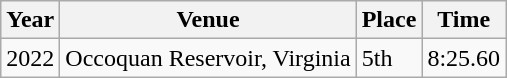<table class="wikitable">
<tr>
<th>Year</th>
<th>Venue</th>
<th>Place</th>
<th>Time</th>
</tr>
<tr>
<td>2022</td>
<td>Occoquan Reservoir, Virginia</td>
<td>5th</td>
<td>8:25.60</td>
</tr>
</table>
